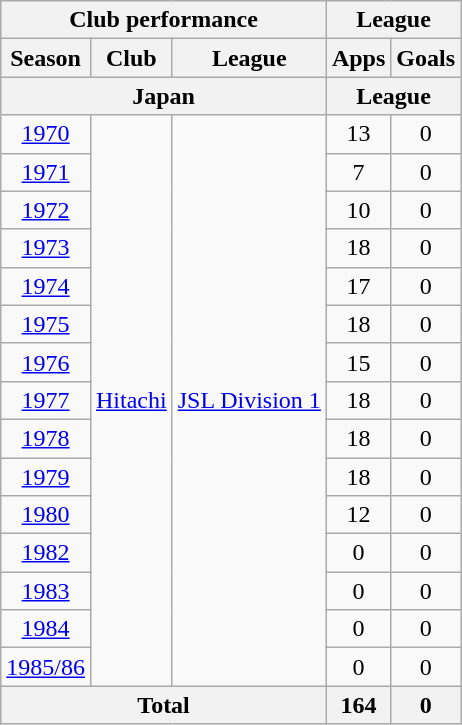<table class="wikitable" style="text-align:center;">
<tr>
<th colspan=3>Club performance</th>
<th colspan=2>League</th>
</tr>
<tr>
<th>Season</th>
<th>Club</th>
<th>League</th>
<th>Apps</th>
<th>Goals</th>
</tr>
<tr>
<th colspan=3>Japan</th>
<th colspan=2>League</th>
</tr>
<tr>
<td><a href='#'>1970</a></td>
<td rowspan="15"><a href='#'>Hitachi</a></td>
<td rowspan="15"><a href='#'>JSL Division 1</a></td>
<td>13</td>
<td>0</td>
</tr>
<tr>
<td><a href='#'>1971</a></td>
<td>7</td>
<td>0</td>
</tr>
<tr>
<td><a href='#'>1972</a></td>
<td>10</td>
<td>0</td>
</tr>
<tr>
<td><a href='#'>1973</a></td>
<td>18</td>
<td>0</td>
</tr>
<tr>
<td><a href='#'>1974</a></td>
<td>17</td>
<td>0</td>
</tr>
<tr>
<td><a href='#'>1975</a></td>
<td>18</td>
<td>0</td>
</tr>
<tr>
<td><a href='#'>1976</a></td>
<td>15</td>
<td>0</td>
</tr>
<tr>
<td><a href='#'>1977</a></td>
<td>18</td>
<td>0</td>
</tr>
<tr>
<td><a href='#'>1978</a></td>
<td>18</td>
<td>0</td>
</tr>
<tr>
<td><a href='#'>1979</a></td>
<td>18</td>
<td>0</td>
</tr>
<tr>
<td><a href='#'>1980</a></td>
<td>12</td>
<td>0</td>
</tr>
<tr>
<td><a href='#'>1982</a></td>
<td>0</td>
<td>0</td>
</tr>
<tr>
<td><a href='#'>1983</a></td>
<td>0</td>
<td>0</td>
</tr>
<tr>
<td><a href='#'>1984</a></td>
<td>0</td>
<td>0</td>
</tr>
<tr>
<td><a href='#'>1985/86</a></td>
<td>0</td>
<td>0</td>
</tr>
<tr>
<th colspan=3>Total</th>
<th>164</th>
<th>0</th>
</tr>
</table>
